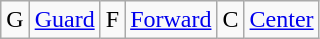<table class="wikitable">
<tr>
<td align="center">G</td>
<td><a href='#'>Guard</a></td>
<td align="center">F</td>
<td><a href='#'>Forward</a></td>
<td align="center">C</td>
<td><a href='#'>Center</a></td>
</tr>
</table>
